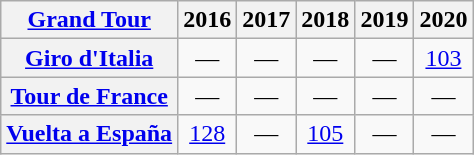<table class="wikitable plainrowheaders">
<tr>
<th scope="col"><a href='#'>Grand Tour</a></th>
<th scope="col">2016</th>
<th scope="col">2017</th>
<th scope="col">2018</th>
<th scope="col">2019</th>
<th scope="col">2020</th>
</tr>
<tr style="text-align:center;">
<th scope="row"> <a href='#'>Giro d'Italia</a></th>
<td>—</td>
<td>—</td>
<td>—</td>
<td>—</td>
<td><a href='#'>103</a></td>
</tr>
<tr style="text-align:center;">
<th scope="row"> <a href='#'>Tour de France</a></th>
<td>—</td>
<td>—</td>
<td>—</td>
<td>—</td>
<td>—</td>
</tr>
<tr style="text-align:center;">
<th scope="row"> <a href='#'>Vuelta a España</a></th>
<td><a href='#'>128</a></td>
<td>—</td>
<td><a href='#'>105</a></td>
<td>—</td>
<td>—</td>
</tr>
</table>
